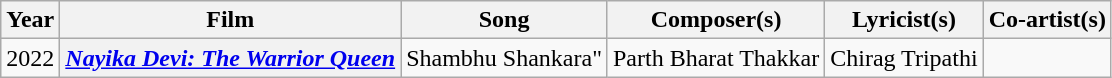<table class="wikitable">
<tr>
<th>Year</th>
<th>Film</th>
<th>Song</th>
<th>Composer(s)</th>
<th>Lyricist(s)</th>
<th>Co-artist(s)</th>
</tr>
<tr>
<td>2022</td>
<th><em><a href='#'>Nayika Devi: The Warrior Queen</a></em></th>
<td>Shambhu Shankara"</td>
<td>Parth Bharat Thakkar</td>
<td>Chirag Tripathi</td>
<td></td>
</tr>
</table>
